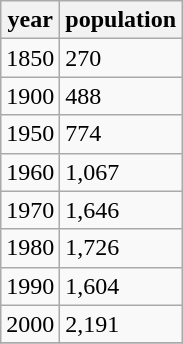<table class="wikitable">
<tr>
<th>year</th>
<th>population</th>
</tr>
<tr>
<td>1850</td>
<td>270</td>
</tr>
<tr>
<td>1900</td>
<td>488</td>
</tr>
<tr>
<td>1950</td>
<td>774</td>
</tr>
<tr>
<td>1960</td>
<td>1,067</td>
</tr>
<tr>
<td>1970</td>
<td>1,646</td>
</tr>
<tr>
<td>1980</td>
<td>1,726</td>
</tr>
<tr>
<td>1990</td>
<td>1,604</td>
</tr>
<tr>
<td>2000</td>
<td>2,191</td>
</tr>
<tr>
</tr>
</table>
